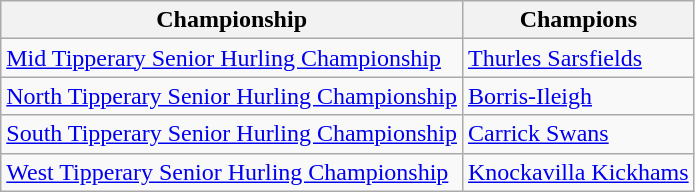<table class=wikitable>
<tr>
<th>Championship</th>
<th>Champions</th>
</tr>
<tr>
<td><a href='#'>Mid Tipperary Senior Hurling Championship</a></td>
<td><a href='#'>Thurles Sarsfields</a></td>
</tr>
<tr>
<td><a href='#'>North Tipperary Senior Hurling Championship</a></td>
<td><a href='#'>Borris-Ileigh</a></td>
</tr>
<tr>
<td><a href='#'>South Tipperary Senior Hurling Championship</a></td>
<td><a href='#'>Carrick Swans</a></td>
</tr>
<tr>
<td><a href='#'>West Tipperary Senior Hurling Championship</a></td>
<td><a href='#'>Knockavilla Kickhams</a></td>
</tr>
</table>
